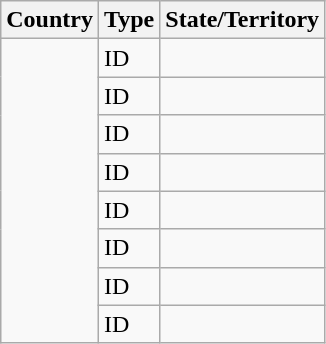<table class="wikitable">
<tr>
<th>Country</th>
<th>Type</th>
<th>State/Territory</th>
</tr>
<tr>
<td rowspan="8"></td>
<td>ID</td>
<td></td>
</tr>
<tr>
<td>ID</td>
<td></td>
</tr>
<tr>
<td>ID</td>
<td></td>
</tr>
<tr>
<td>ID</td>
<td></td>
</tr>
<tr>
<td>ID</td>
<td></td>
</tr>
<tr>
<td>ID</td>
<td></td>
</tr>
<tr>
<td>ID</td>
<td></td>
</tr>
<tr>
<td>ID</td>
<td></td>
</tr>
</table>
